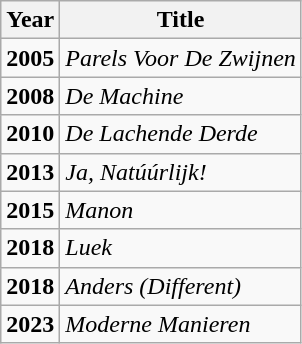<table class="wikitable">
<tr>
<th>Year</th>
<th>Title</th>
</tr>
<tr>
<td><strong>2005</strong></td>
<td><em>Parels Voor De Zwijnen</em></td>
</tr>
<tr>
<td><strong>2008</strong></td>
<td><em>De Machine</em></td>
</tr>
<tr>
<td><strong>2010</strong></td>
<td><em>De Lachende Derde</em></td>
</tr>
<tr>
<td><strong>2013</strong></td>
<td><em>Ja, Natúúrlijk!</em></td>
</tr>
<tr>
<td><strong>2015</strong></td>
<td><em>Manon</em></td>
</tr>
<tr>
<td><strong>2018</strong></td>
<td><em>Luek</em></td>
</tr>
<tr>
<td><strong>2018</strong></td>
<td><em>Anders (Different)</em></td>
</tr>
<tr>
<td><strong>2023</strong></td>
<td><em>Moderne Manieren</em></td>
</tr>
</table>
